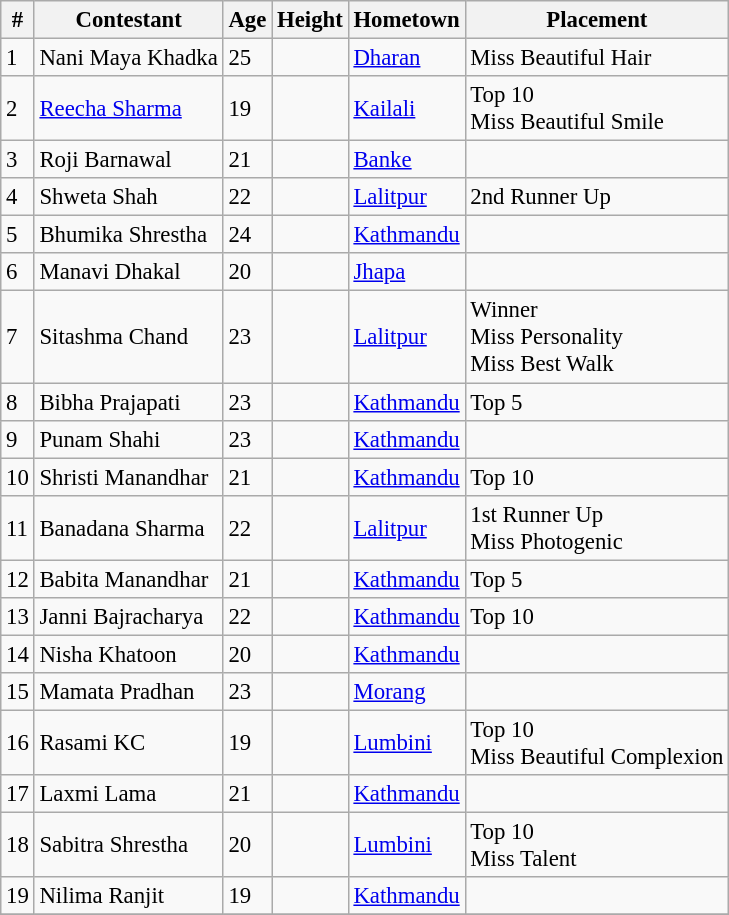<table class="wikitable sortable" style="font-size: 95%;">
<tr>
<th>#</th>
<th>Contestant</th>
<th>Age</th>
<th>Height</th>
<th>Hometown</th>
<th>Placement</th>
</tr>
<tr>
<td>1</td>
<td>Nani Maya Khadka</td>
<td>25</td>
<td></td>
<td><a href='#'>Dharan</a></td>
<td>Miss Beautiful Hair</td>
</tr>
<tr>
<td>2</td>
<td><a href='#'>Reecha Sharma</a></td>
<td>19</td>
<td></td>
<td><a href='#'>Kailali</a></td>
<td>Top 10 <br> Miss Beautiful Smile</td>
</tr>
<tr>
<td>3</td>
<td>Roji Barnawal</td>
<td>21</td>
<td></td>
<td><a href='#'>Banke</a></td>
<td></td>
</tr>
<tr>
<td>4</td>
<td>Shweta Shah</td>
<td>22</td>
<td></td>
<td><a href='#'>Lalitpur</a></td>
<td>2nd Runner Up</td>
</tr>
<tr>
<td>5</td>
<td>Bhumika Shrestha</td>
<td>24</td>
<td></td>
<td><a href='#'>Kathmandu</a></td>
<td></td>
</tr>
<tr>
<td>6</td>
<td>Manavi Dhakal</td>
<td>20</td>
<td></td>
<td><a href='#'>Jhapa</a></td>
<td></td>
</tr>
<tr>
<td>7</td>
<td>Sitashma Chand</td>
<td>23</td>
<td></td>
<td><a href='#'>Lalitpur</a></td>
<td>Winner<br>Miss Personality<br>Miss Best Walk</td>
</tr>
<tr>
<td>8</td>
<td>Bibha Prajapati</td>
<td>23</td>
<td></td>
<td><a href='#'>Kathmandu</a></td>
<td>Top 5</td>
</tr>
<tr>
<td>9</td>
<td>Punam Shahi</td>
<td>23</td>
<td></td>
<td><a href='#'>Kathmandu</a></td>
<td></td>
</tr>
<tr>
<td>10</td>
<td>Shristi Manandhar</td>
<td>21</td>
<td></td>
<td><a href='#'>Kathmandu</a></td>
<td>Top 10</td>
</tr>
<tr>
<td>11</td>
<td>Banadana Sharma</td>
<td>22</td>
<td></td>
<td><a href='#'>Lalitpur</a></td>
<td>1st Runner Up <br> Miss Photogenic</td>
</tr>
<tr>
<td>12</td>
<td>Babita Manandhar</td>
<td>21</td>
<td></td>
<td><a href='#'>Kathmandu</a></td>
<td>Top 5</td>
</tr>
<tr>
<td>13</td>
<td>Janni Bajracharya</td>
<td>22</td>
<td></td>
<td><a href='#'>Kathmandu</a></td>
<td>Top 10</td>
</tr>
<tr>
<td>14</td>
<td>Nisha Khatoon</td>
<td>20</td>
<td></td>
<td><a href='#'>Kathmandu</a></td>
<td></td>
</tr>
<tr>
<td>15</td>
<td>Mamata Pradhan</td>
<td>23</td>
<td></td>
<td><a href='#'>Morang</a></td>
<td></td>
</tr>
<tr>
<td>16</td>
<td>Rasami KC</td>
<td>19</td>
<td></td>
<td><a href='#'>Lumbini</a></td>
<td>Top 10 <br> Miss Beautiful Complexion</td>
</tr>
<tr>
<td>17</td>
<td>Laxmi Lama</td>
<td>21</td>
<td></td>
<td><a href='#'>Kathmandu</a></td>
<td></td>
</tr>
<tr>
<td>18</td>
<td>Sabitra Shrestha</td>
<td>20</td>
<td></td>
<td><a href='#'>Lumbini</a></td>
<td>Top 10 <br> Miss Talent</td>
</tr>
<tr>
<td>19</td>
<td>Nilima Ranjit</td>
<td>19</td>
<td></td>
<td><a href='#'>Kathmandu</a></td>
<td></td>
</tr>
<tr>
</tr>
</table>
